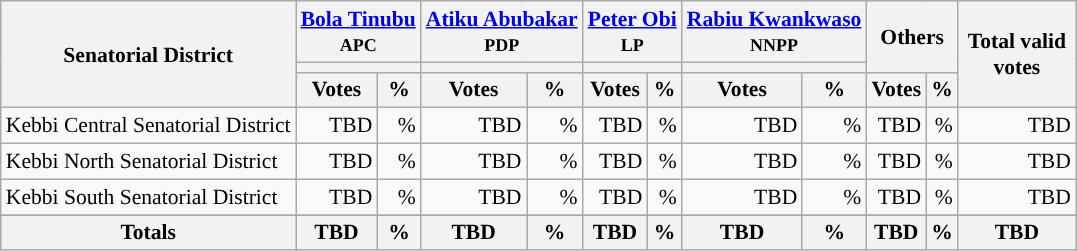<table class="wikitable sortable" style="text-align:right; font-size:90%">
<tr>
<th rowspan="3" style="max-width:7.5em;">Senatorial District</th>
<th colspan="2"><a href='#'>Bola Tinubu</a><br><small>APC</small></th>
<th colspan="2"><a href='#'>Atiku Abubakar</a><br><small>PDP</small></th>
<th colspan="2"><a href='#'>Peter Obi</a><br><small>LP</small></th>
<th colspan="2"><a href='#'>Rabiu Kwankwaso</a><br><small>NNPP</small></th>
<th colspan="2" rowspan="2">Others</th>
<th rowspan="3" style="max-width:5em;">Total valid votes</th>
</tr>
<tr>
<th colspan=2 style="background-color:"></th>
<th colspan=2 style="background-color:"></th>
<th colspan=2 style="background-color:"></th>
<th colspan=2 style="background-color:"></th>
</tr>
<tr>
<th>Votes</th>
<th>%</th>
<th>Votes</th>
<th>%</th>
<th>Votes</th>
<th>%</th>
<th>Votes</th>
<th>%</th>
<th>Votes</th>
<th>%</th>
</tr>
<tr style="background-color:#">
<td style="text-align:left;">Kebbi Central Senatorial District</td>
<td>TBD</td>
<td>%</td>
<td>TBD</td>
<td>%</td>
<td>TBD</td>
<td>%</td>
<td>TBD</td>
<td>%</td>
<td>TBD</td>
<td>%</td>
<td>TBD</td>
</tr>
<tr style="background-color:#">
<td style="text-align:left;">Kebbi North Senatorial District</td>
<td>TBD</td>
<td>%</td>
<td>TBD</td>
<td>%</td>
<td>TBD</td>
<td>%</td>
<td>TBD</td>
<td>%</td>
<td>TBD</td>
<td>%</td>
<td>TBD</td>
</tr>
<tr style="background-color:#">
<td style="text-align:left;">Kebbi South Senatorial District</td>
<td>TBD</td>
<td>%</td>
<td>TBD</td>
<td>%</td>
<td>TBD</td>
<td>%</td>
<td>TBD</td>
<td>%</td>
<td>TBD</td>
<td>%</td>
<td>TBD</td>
</tr>
<tr>
</tr>
<tr>
<th>Totals</th>
<th>TBD</th>
<th>%</th>
<th>TBD</th>
<th>%</th>
<th>TBD</th>
<th>%</th>
<th>TBD</th>
<th>%</th>
<th>TBD</th>
<th>%</th>
<th>TBD</th>
</tr>
</table>
